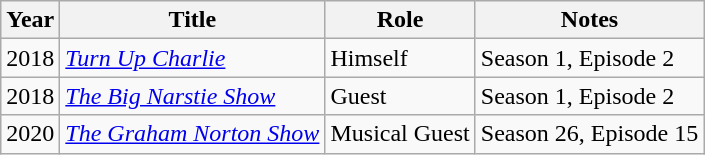<table class="wikitable sortable">
<tr>
<th>Year</th>
<th>Title</th>
<th>Role</th>
<th>Notes</th>
</tr>
<tr>
<td>2018</td>
<td><em><a href='#'>Turn Up Charlie</a></em></td>
<td>Himself</td>
<td>Season 1, Episode 2</td>
</tr>
<tr>
<td>2018</td>
<td><em><a href='#'>The Big Narstie Show</a></em></td>
<td>Guest</td>
<td>Season 1, Episode 2</td>
</tr>
<tr>
<td>2020</td>
<td><em><a href='#'>The Graham Norton Show</a></em></td>
<td>Musical Guest</td>
<td>Season 26, Episode 15</td>
</tr>
</table>
